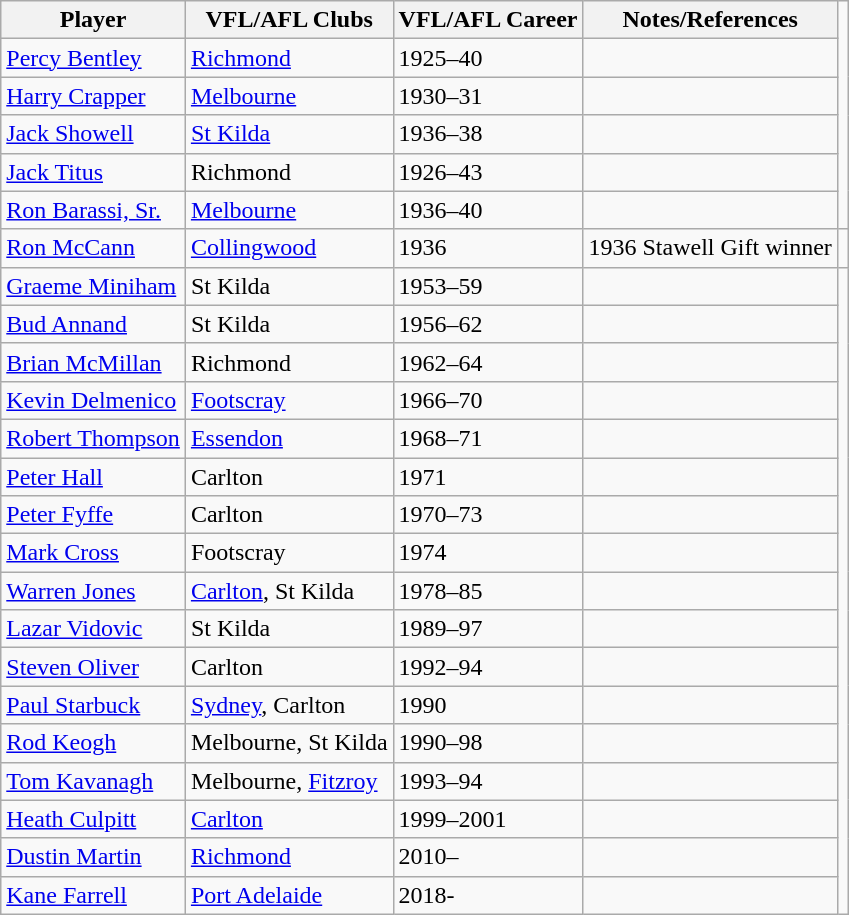<table class="wikitable sortable">
<tr>
<th>Player</th>
<th>VFL/AFL Clubs</th>
<th>VFL/AFL Career</th>
<th>Notes/References</th>
</tr>
<tr>
<td><a href='#'>Percy Bentley</a></td>
<td><a href='#'>Richmond</a></td>
<td>1925–40</td>
<td></td>
</tr>
<tr>
<td><a href='#'>Harry Crapper</a></td>
<td><a href='#'>Melbourne</a></td>
<td>1930–31</td>
<td></td>
</tr>
<tr>
<td><a href='#'>Jack Showell</a></td>
<td><a href='#'>St Kilda</a></td>
<td>1936–38</td>
<td></td>
</tr>
<tr>
<td><a href='#'>Jack Titus</a></td>
<td>Richmond</td>
<td>1926–43</td>
<td></td>
</tr>
<tr>
<td><a href='#'>Ron Barassi, Sr.</a></td>
<td><a href='#'>Melbourne</a></td>
<td>1936–40</td>
<td></td>
</tr>
<tr>
<td><a href='#'>Ron McCann</a></td>
<td><a href='#'>Collingwood</a></td>
<td>1936</td>
<td>1936 Stawell Gift winner</td>
<td></td>
</tr>
<tr>
<td><a href='#'>Graeme Miniham</a></td>
<td>St Kilda</td>
<td>1953–59</td>
<td></td>
</tr>
<tr>
<td><a href='#'>Bud Annand</a></td>
<td>St Kilda</td>
<td>1956–62</td>
<td></td>
</tr>
<tr>
<td><a href='#'>Brian McMillan</a></td>
<td>Richmond</td>
<td>1962–64</td>
<td></td>
</tr>
<tr>
<td><a href='#'>Kevin Delmenico</a></td>
<td><a href='#'>Footscray</a></td>
<td>1966–70</td>
<td></td>
</tr>
<tr>
<td><a href='#'>Robert Thompson</a></td>
<td><a href='#'>Essendon</a></td>
<td>1968–71</td>
<td></td>
</tr>
<tr>
<td><a href='#'>Peter Hall</a></td>
<td>Carlton</td>
<td>1971</td>
<td></td>
</tr>
<tr>
<td><a href='#'>Peter Fyffe</a></td>
<td>Carlton</td>
<td>1970–73</td>
<td></td>
</tr>
<tr>
<td><a href='#'>Mark Cross</a></td>
<td>Footscray</td>
<td>1974</td>
<td></td>
</tr>
<tr>
<td><a href='#'>Warren Jones</a></td>
<td><a href='#'>Carlton</a>, St Kilda</td>
<td>1978–85</td>
<td></td>
</tr>
<tr>
<td><a href='#'>Lazar Vidovic</a></td>
<td>St Kilda</td>
<td>1989–97</td>
<td></td>
</tr>
<tr>
<td><a href='#'>Steven Oliver</a></td>
<td>Carlton</td>
<td>1992–94</td>
<td></td>
</tr>
<tr>
<td><a href='#'>Paul Starbuck</a></td>
<td><a href='#'>Sydney</a>, Carlton</td>
<td>1990</td>
<td></td>
</tr>
<tr>
<td><a href='#'>Rod Keogh</a></td>
<td>Melbourne, St Kilda</td>
<td>1990–98</td>
<td></td>
</tr>
<tr>
<td><a href='#'>Tom Kavanagh</a></td>
<td>Melbourne, <a href='#'>Fitzroy</a></td>
<td>1993–94</td>
<td></td>
</tr>
<tr>
<td><a href='#'>Heath Culpitt</a></td>
<td><a href='#'>Carlton</a></td>
<td>1999–2001</td>
<td></td>
</tr>
<tr>
<td><a href='#'>Dustin Martin</a></td>
<td><a href='#'>Richmond</a></td>
<td>2010–</td>
<td></td>
</tr>
<tr>
<td><a href='#'>Kane Farrell</a></td>
<td><a href='#'>Port Adelaide</a></td>
<td>2018-</td>
<td></td>
</tr>
</table>
